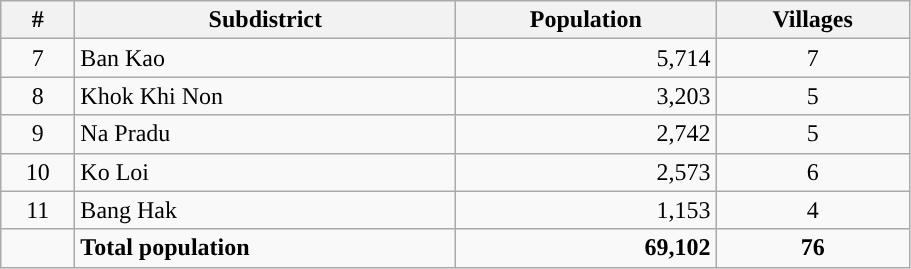<table class="wikitable" style="width:48%; display:inline-table;">
<tr>
<th>#</th>
<th>Subdistrict</th>
<th>Population</th>
<th>Villages</th>
</tr>
<tr>
<td style="text-align:center;">7</td>
<td>Ban Kao</td>
<td style="text-align:right;">5,714</td>
<td style="text-align:center;">7</td>
</tr>
<tr>
<td style="text-align:center;">8</td>
<td>Khok Khi Non</td>
<td style="text-align:right;">3,203</td>
<td style="text-align:center;">5</td>
</tr>
<tr>
<td style="text-align:center;">9</td>
<td>Na Pradu</td>
<td style="text-align:right;">2,742</td>
<td style="text-align:center;">5</td>
</tr>
<tr>
<td style="text-align:center;">10</td>
<td>Ko Loi</td>
<td style="text-align:right;">2,573</td>
<td style="text-align:center;">6</td>
</tr>
<tr>
<td style="text-align:center;">11</td>
<td>Bang Hak</td>
<td style="text-align:right;">1,153</td>
<td style="text-align:center;">4</td>
</tr>
<tr>
<td></td>
<td><strong>Total population</strong></td>
<td style="text-align:right;"><strong>69,102</strong></td>
<td style="text-align:center;"><strong>76</strong></td>
</tr>
</table>
